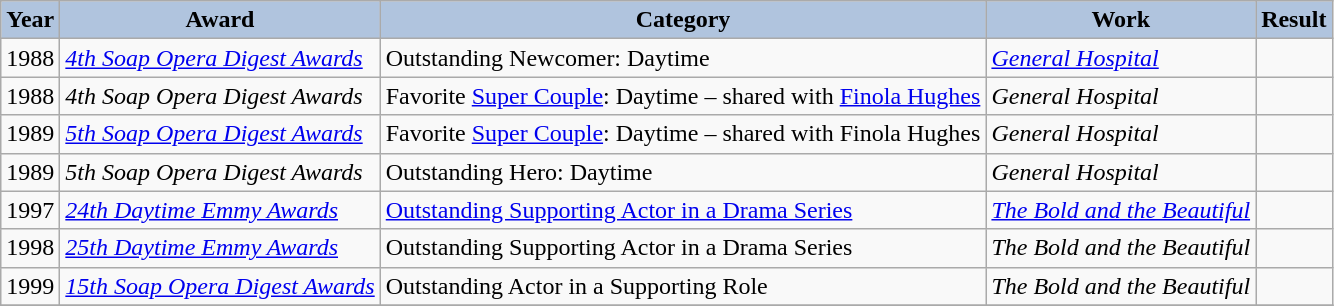<table class="wikitable sortable">
<tr>
<th style="background:#B0C4DE;">Year</th>
<th style="background:#B0C4DE;">Award</th>
<th style="background:#B0C4DE;">Category</th>
<th style="background:#B0C4DE;">Work</th>
<th style="background:#B0C4DE;">Result</th>
</tr>
<tr>
<td>1988</td>
<td><em><a href='#'>4th Soap Opera Digest Awards</a></em></td>
<td>Outstanding Newcomer: Daytime</td>
<td><em><a href='#'>General Hospital</a></em></td>
<td></td>
</tr>
<tr>
<td>1988</td>
<td><em>4th Soap Opera Digest Awards</em></td>
<td>Favorite <a href='#'>Super Couple</a>: Daytime – shared with <a href='#'>Finola Hughes</a></td>
<td><em>General Hospital</em></td>
<td></td>
</tr>
<tr>
<td>1989</td>
<td><em><a href='#'>5th Soap Opera Digest Awards</a></em></td>
<td>Favorite <a href='#'>Super Couple</a>: Daytime – shared with Finola Hughes</td>
<td><em>General Hospital</em></td>
<td></td>
</tr>
<tr>
<td>1989</td>
<td><em>5th Soap Opera Digest Awards</em></td>
<td>Outstanding Hero: Daytime</td>
<td><em>General Hospital</em></td>
<td></td>
</tr>
<tr>
<td>1997</td>
<td><em><a href='#'>24th Daytime Emmy Awards</a></em></td>
<td><a href='#'>Outstanding Supporting Actor in a Drama Series</a></td>
<td><em><a href='#'>The Bold and the Beautiful</a></em></td>
<td></td>
</tr>
<tr>
<td>1998</td>
<td><em><a href='#'>25th Daytime Emmy Awards</a></em></td>
<td>Outstanding Supporting Actor in a Drama Series</td>
<td><em>The Bold and the Beautiful</em></td>
<td></td>
</tr>
<tr>
<td>1999</td>
<td><em><a href='#'>15th Soap Opera Digest Awards</a></em></td>
<td>Outstanding Actor in a Supporting Role</td>
<td><em>The Bold and the Beautiful</em></td>
<td></td>
</tr>
<tr>
</tr>
</table>
